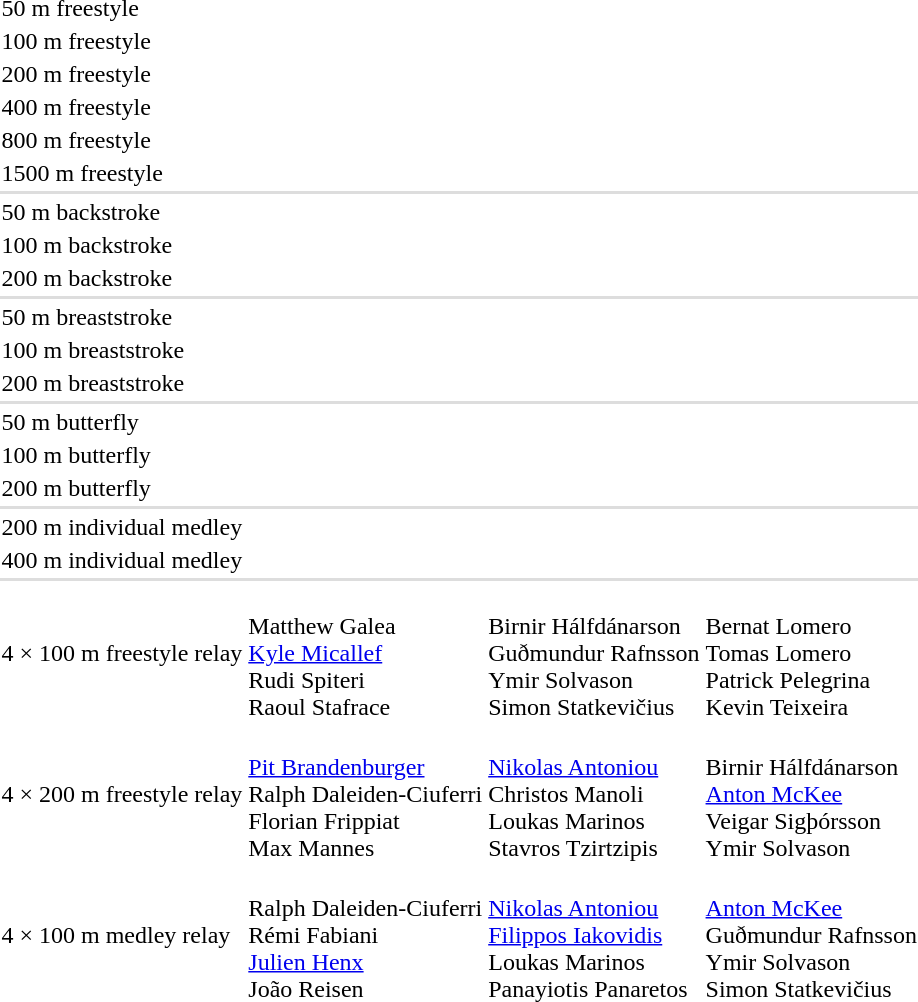<table>
<tr>
<td>50 m freestyle</td>
<td></td>
<td></td>
<td></td>
</tr>
<tr>
<td>100 m freestyle</td>
<td></td>
<td></td>
<td></td>
</tr>
<tr>
<td>200 m freestyle</td>
<td></td>
<td></td>
<td></td>
</tr>
<tr>
<td>400 m freestyle</td>
<td></td>
<td></td>
<td></td>
</tr>
<tr>
<td>800 m freestyle</td>
<td></td>
<td></td>
<td></td>
</tr>
<tr>
<td>1500 m freestyle</td>
<td></td>
<td></td>
<td></td>
</tr>
<tr bgcolor=#dddddd>
<td colspan=4></td>
</tr>
<tr>
<td>50 m backstroke</td>
<td></td>
<td></td>
<td></td>
</tr>
<tr>
<td>100 m backstroke</td>
<td></td>
<td></td>
<td></td>
</tr>
<tr>
<td>200 m backstroke</td>
<td></td>
<td></td>
<td></td>
</tr>
<tr bgcolor=#dddddd>
<td colspan=4></td>
</tr>
<tr>
<td>50 m breaststroke</td>
<td></td>
<td></td>
<td></td>
</tr>
<tr>
<td>100 m breaststroke</td>
<td></td>
<td></td>
<td></td>
</tr>
<tr>
<td>200 m breaststroke</td>
<td></td>
<td></td>
<td></td>
</tr>
<tr bgcolor=#dddddd>
<td colspan=4></td>
</tr>
<tr>
<td rowspan=3>50 m butterfly</td>
<td rowspan=3></td>
<td rowspan=3></td>
<td></td>
</tr>
<tr>
<td></td>
</tr>
<tr>
<td></td>
</tr>
<tr>
<td>100 m butterfly</td>
<td></td>
<td></td>
<td></td>
</tr>
<tr>
<td>200 m butterfly</td>
<td></td>
<td></td>
<td></td>
</tr>
<tr bgcolor=#dddddd>
<td colspan=4></td>
</tr>
<tr>
<td>200 m individual medley</td>
<td></td>
<td></td>
<td></td>
</tr>
<tr>
<td>400 m individual medley</td>
<td></td>
<td></td>
<td></td>
</tr>
<tr bgcolor=#dddddd>
<td colspan=4></td>
</tr>
<tr>
<td>4 × 100 m freestyle relay</td>
<td><br>Matthew Galea<br><a href='#'>Kyle Micallef</a><br>Rudi Spiteri<br>Raoul Stafrace</td>
<td><br>Birnir Hálfdánarson<br>Guðmundur Rafnsson<br>Ymir Solvason<br>Simon Statkevičius</td>
<td><br>Bernat Lomero<br>Tomas Lomero<br>Patrick Pelegrina<br>Kevin Teixeira</td>
</tr>
<tr>
<td>4 × 200 m freestyle relay</td>
<td><br><a href='#'>Pit Brandenburger</a><br>Ralph Daleiden-Ciuferri<br>Florian Frippiat<br>Max Mannes</td>
<td><br><a href='#'>Nikolas Antoniou</a><br>Christos Manoli<br>Loukas Marinos<br>Stavros Tzirtzipis</td>
<td><br>Birnir Hálfdánarson<br><a href='#'>Anton McKee</a><br>Veigar Sigþórsson<br>Ymir Solvason</td>
</tr>
<tr>
<td>4 × 100 m medley relay</td>
<td><br>Ralph Daleiden-Ciuferri<br>Rémi Fabiani<br><a href='#'>Julien Henx</a><br>João Reisen</td>
<td><br><a href='#'>Nikolas Antoniou</a><br><a href='#'>Filippos Iakovidis</a><br>Loukas Marinos<br>Panayiotis Panaretos</td>
<td><br><a href='#'>Anton McKee</a><br>Guðmundur Rafnsson<br>Ymir Solvason<br>Simon Statkevičius</td>
</tr>
</table>
